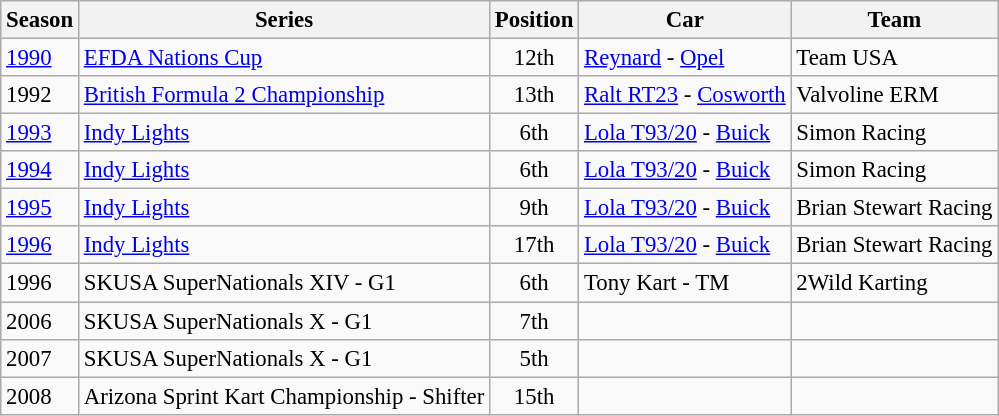<table class="wikitable" style="font-size: 95%;">
<tr>
<th>Season</th>
<th>Series</th>
<th>Position</th>
<th>Car</th>
<th>Team</th>
</tr>
<tr>
<td><a href='#'>1990</a></td>
<td><a href='#'>EFDA Nations Cup</a></td>
<td align="center">12th</td>
<td><a href='#'>Reynard</a> - <a href='#'>Opel</a></td>
<td>Team USA</td>
</tr>
<tr>
<td>1992</td>
<td><a href='#'>British Formula 2 Championship</a></td>
<td align="center">13th</td>
<td><a href='#'>Ralt RT23</a> - <a href='#'>Cosworth</a></td>
<td>Valvoline ERM</td>
</tr>
<tr>
<td><a href='#'>1993</a></td>
<td><a href='#'>Indy Lights</a></td>
<td align="center">6th</td>
<td><a href='#'>Lola T93/20</a> - <a href='#'>Buick</a></td>
<td>Simon Racing</td>
</tr>
<tr>
<td><a href='#'>1994</a></td>
<td><a href='#'>Indy Lights</a></td>
<td align="center">6th</td>
<td><a href='#'>Lola T93/20</a> - <a href='#'>Buick</a></td>
<td>Simon Racing</td>
</tr>
<tr>
<td><a href='#'>1995</a></td>
<td><a href='#'>Indy Lights</a></td>
<td align="center">9th</td>
<td><a href='#'>Lola T93/20</a> - <a href='#'>Buick</a></td>
<td>Brian Stewart Racing</td>
</tr>
<tr>
<td><a href='#'>1996</a></td>
<td><a href='#'>Indy Lights</a></td>
<td align="center">17th</td>
<td><a href='#'>Lola T93/20</a> - <a href='#'>Buick</a></td>
<td>Brian Stewart Racing</td>
</tr>
<tr>
<td>1996</td>
<td>SKUSA SuperNationals XIV - G1</td>
<td align="center">6th</td>
<td>Tony Kart - TM</td>
<td>2Wild Karting</td>
</tr>
<tr>
<td>2006</td>
<td>SKUSA SuperNationals X - G1</td>
<td align="center">7th</td>
<td></td>
<td></td>
</tr>
<tr>
<td>2007</td>
<td>SKUSA SuperNationals X - G1</td>
<td align="center">5th</td>
<td></td>
<td></td>
</tr>
<tr>
<td>2008</td>
<td>Arizona Sprint Kart Championship - Shifter</td>
<td align="center">15th</td>
<td></td>
<td></td>
</tr>
</table>
